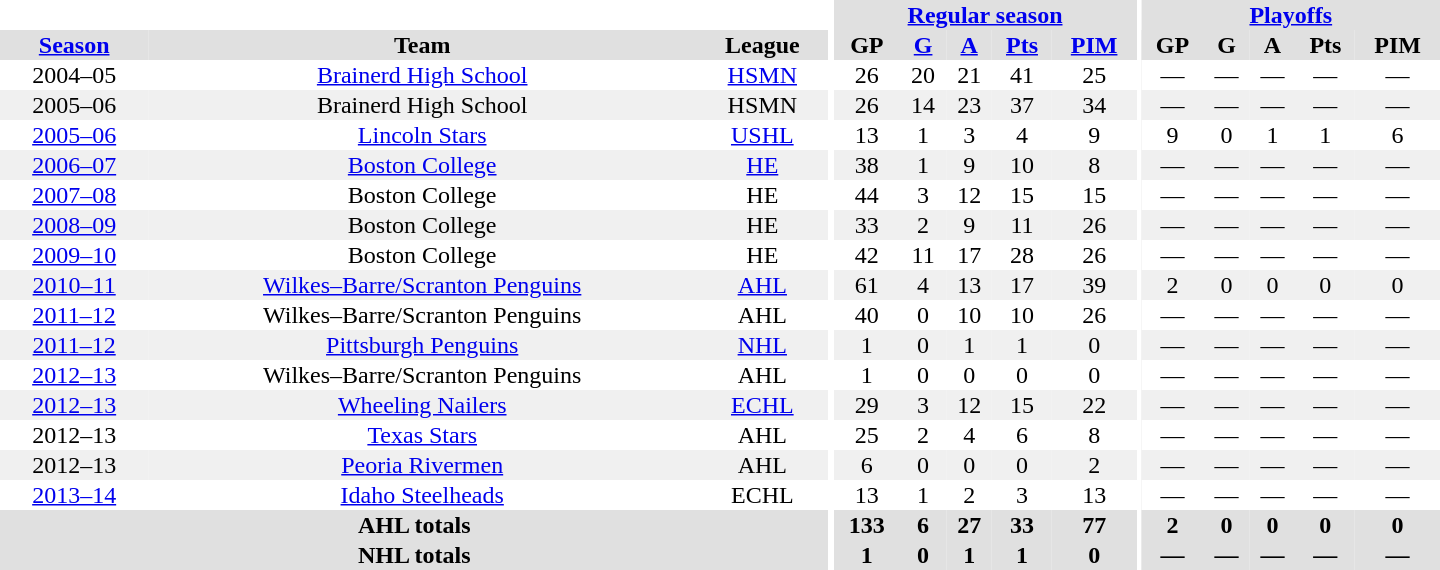<table border="0" cellpadding="1" cellspacing="0" style="text-align:center; width:60em">
<tr style="background:#e0e0e0;">
<th colspan="3" style="background:#fff;"></th>
<th rowspan="99" style="background:#fff;"></th>
<th colspan="5"><a href='#'>Regular season</a></th>
<th rowspan="99" style="background:#fff;"></th>
<th colspan="5"><a href='#'>Playoffs</a></th>
</tr>
<tr style="background:#e0e0e0;">
<th><a href='#'>Season</a></th>
<th>Team</th>
<th>League</th>
<th>GP</th>
<th><a href='#'>G</a></th>
<th><a href='#'>A</a></th>
<th><a href='#'>Pts</a></th>
<th><a href='#'>PIM</a></th>
<th>GP</th>
<th>G</th>
<th>A</th>
<th>Pts</th>
<th>PIM</th>
</tr>
<tr>
<td>2004–05</td>
<td><a href='#'>Brainerd High School</a></td>
<td><a href='#'>HSMN</a></td>
<td>26</td>
<td>20</td>
<td>21</td>
<td>41</td>
<td>25</td>
<td>—</td>
<td>—</td>
<td>—</td>
<td>—</td>
<td>—</td>
</tr>
<tr bgcolor="#f0f0f0">
<td>2005–06</td>
<td>Brainerd High School</td>
<td>HSMN</td>
<td>26</td>
<td>14</td>
<td>23</td>
<td>37</td>
<td>34</td>
<td>—</td>
<td>—</td>
<td>—</td>
<td>—</td>
<td>—</td>
</tr>
<tr>
<td><a href='#'>2005–06</a></td>
<td><a href='#'>Lincoln Stars</a></td>
<td><a href='#'>USHL</a></td>
<td>13</td>
<td>1</td>
<td>3</td>
<td>4</td>
<td>9</td>
<td>9</td>
<td>0</td>
<td>1</td>
<td>1</td>
<td>6</td>
</tr>
<tr bgcolor="#f0f0f0">
<td><a href='#'>2006–07</a></td>
<td><a href='#'>Boston College</a></td>
<td><a href='#'>HE</a></td>
<td>38</td>
<td>1</td>
<td>9</td>
<td>10</td>
<td>8</td>
<td>—</td>
<td>—</td>
<td>—</td>
<td>—</td>
<td>—</td>
</tr>
<tr>
<td><a href='#'>2007–08</a></td>
<td>Boston College</td>
<td>HE</td>
<td>44</td>
<td>3</td>
<td>12</td>
<td>15</td>
<td>15</td>
<td>—</td>
<td>—</td>
<td>—</td>
<td>—</td>
<td>—</td>
</tr>
<tr bgcolor="#f0f0f0">
<td><a href='#'>2008–09</a></td>
<td>Boston College</td>
<td>HE</td>
<td>33</td>
<td>2</td>
<td>9</td>
<td>11</td>
<td>26</td>
<td>—</td>
<td>—</td>
<td>—</td>
<td>—</td>
<td>—</td>
</tr>
<tr>
<td><a href='#'>2009–10</a></td>
<td>Boston College</td>
<td>HE</td>
<td>42</td>
<td>11</td>
<td>17</td>
<td>28</td>
<td>26</td>
<td>—</td>
<td>—</td>
<td>—</td>
<td>—</td>
<td>—</td>
</tr>
<tr bgcolor="#f0f0f0">
<td><a href='#'>2010–11</a></td>
<td><a href='#'>Wilkes–Barre/Scranton Penguins</a></td>
<td><a href='#'>AHL</a></td>
<td>61</td>
<td>4</td>
<td>13</td>
<td>17</td>
<td>39</td>
<td>2</td>
<td>0</td>
<td>0</td>
<td>0</td>
<td>0</td>
</tr>
<tr>
<td><a href='#'>2011–12</a></td>
<td>Wilkes–Barre/Scranton Penguins</td>
<td>AHL</td>
<td>40</td>
<td>0</td>
<td>10</td>
<td>10</td>
<td>26</td>
<td>—</td>
<td>—</td>
<td>—</td>
<td>—</td>
<td>—</td>
</tr>
<tr bgcolor="#f0f0f0">
<td><a href='#'>2011–12</a></td>
<td><a href='#'>Pittsburgh Penguins</a></td>
<td><a href='#'>NHL</a></td>
<td>1</td>
<td>0</td>
<td>1</td>
<td>1</td>
<td>0</td>
<td>—</td>
<td>—</td>
<td>—</td>
<td>—</td>
<td>—</td>
</tr>
<tr>
<td><a href='#'>2012–13</a></td>
<td>Wilkes–Barre/Scranton Penguins</td>
<td>AHL</td>
<td>1</td>
<td>0</td>
<td>0</td>
<td>0</td>
<td>0</td>
<td>—</td>
<td>—</td>
<td>—</td>
<td>—</td>
<td>—</td>
</tr>
<tr bgcolor="#f0f0f0">
<td><a href='#'>2012–13</a></td>
<td><a href='#'>Wheeling Nailers</a></td>
<td><a href='#'>ECHL</a></td>
<td>29</td>
<td>3</td>
<td>12</td>
<td>15</td>
<td>22</td>
<td>—</td>
<td>—</td>
<td>—</td>
<td>—</td>
<td>—</td>
</tr>
<tr>
<td 2012–13 AHL season>2012–13</td>
<td><a href='#'>Texas Stars</a></td>
<td>AHL</td>
<td>25</td>
<td>2</td>
<td>4</td>
<td>6</td>
<td>8</td>
<td>—</td>
<td>—</td>
<td>—</td>
<td>—</td>
<td>—</td>
</tr>
<tr bgcolor="#f0f0f0">
<td>2012–13</td>
<td><a href='#'>Peoria Rivermen</a></td>
<td>AHL</td>
<td>6</td>
<td>0</td>
<td>0</td>
<td>0</td>
<td>2</td>
<td>—</td>
<td>—</td>
<td>—</td>
<td>—</td>
<td>—</td>
</tr>
<tr>
<td><a href='#'>2013–14</a></td>
<td><a href='#'>Idaho Steelheads</a></td>
<td>ECHL</td>
<td>13</td>
<td>1</td>
<td>2</td>
<td>3</td>
<td>13</td>
<td>—</td>
<td>—</td>
<td>—</td>
<td>—</td>
<td>—</td>
</tr>
<tr style="background:#e0e0e0;">
<th colspan="3">AHL totals</th>
<th>133</th>
<th>6</th>
<th>27</th>
<th>33</th>
<th>77</th>
<th>2</th>
<th>0</th>
<th>0</th>
<th>0</th>
<th>0</th>
</tr>
<tr style="background:#e0e0e0;">
<th colspan="3">NHL totals</th>
<th>1</th>
<th>0</th>
<th>1</th>
<th>1</th>
<th>0</th>
<th>—</th>
<th>—</th>
<th>—</th>
<th>—</th>
<th>—</th>
</tr>
</table>
